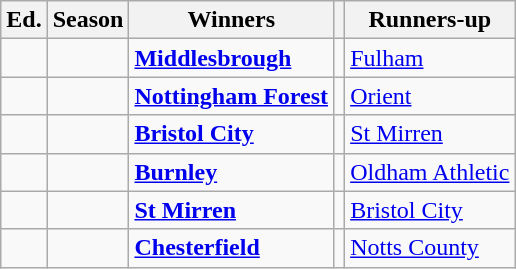<table class="wikitable sortable">
<tr>
<th>Ed.</th>
<th>Season</th>
<th>Winners</th>
<th></th>
<th>Runners-up</th>
</tr>
<tr>
<td></td>
<td></td>
<td> <strong><a href='#'>Middlesbrough</a></strong></td>
<td></td>
<td> <a href='#'>Fulham</a></td>
</tr>
<tr>
<td></td>
<td></td>
<td> <strong><a href='#'>Nottingham Forest</a></strong></td>
<td></td>
<td> <a href='#'>Orient</a></td>
</tr>
<tr>
<td></td>
<td></td>
<td> <strong><a href='#'>Bristol City</a></strong></td>
<td></td>
<td> <a href='#'>St Mirren</a></td>
</tr>
<tr>
<td></td>
<td></td>
<td> <strong><a href='#'>Burnley</a></strong></td>
<td></td>
<td> <a href='#'>Oldham Athletic</a></td>
</tr>
<tr>
<td></td>
<td></td>
<td> <strong><a href='#'>St Mirren</a></strong></td>
<td></td>
<td> <a href='#'>Bristol City</a></td>
</tr>
<tr>
<td></td>
<td></td>
<td> <strong><a href='#'>Chesterfield</a></strong></td>
<td></td>
<td> <a href='#'>Notts County</a></td>
</tr>
</table>
